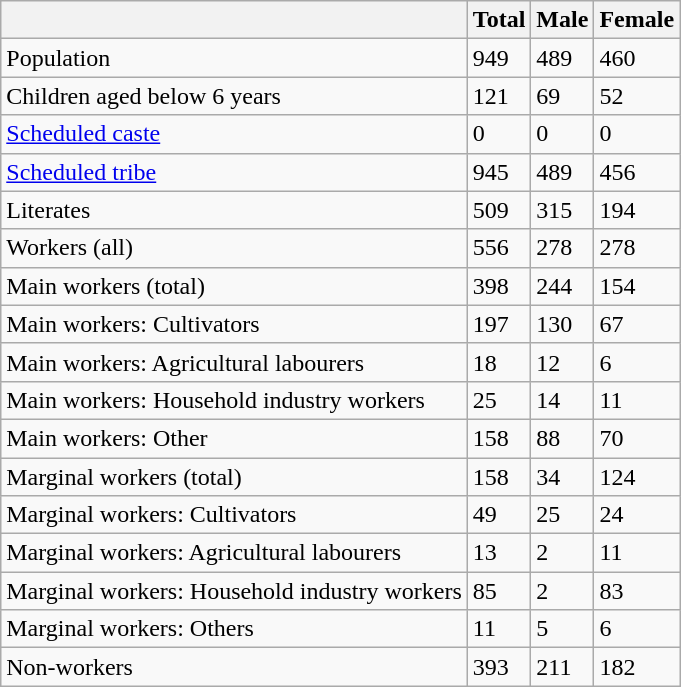<table class="wikitable mw-collapsible mw-collapsed">
<tr>
<th></th>
<th>Total</th>
<th>Male</th>
<th>Female</th>
</tr>
<tr>
<td>Population</td>
<td>949</td>
<td>489</td>
<td>460</td>
</tr>
<tr>
<td>Children aged below 6 years</td>
<td>121</td>
<td>69</td>
<td>52</td>
</tr>
<tr>
<td><a href='#'>Scheduled caste</a></td>
<td>0</td>
<td>0</td>
<td>0</td>
</tr>
<tr>
<td><a href='#'>Scheduled tribe</a></td>
<td>945</td>
<td>489</td>
<td>456</td>
</tr>
<tr>
<td>Literates</td>
<td>509</td>
<td>315</td>
<td>194</td>
</tr>
<tr>
<td>Workers (all)</td>
<td>556</td>
<td>278</td>
<td>278</td>
</tr>
<tr>
<td>Main workers (total)</td>
<td>398</td>
<td>244</td>
<td>154</td>
</tr>
<tr>
<td>Main workers: Cultivators</td>
<td>197</td>
<td>130</td>
<td>67</td>
</tr>
<tr>
<td>Main workers: Agricultural labourers</td>
<td>18</td>
<td>12</td>
<td>6</td>
</tr>
<tr>
<td>Main workers: Household industry workers</td>
<td>25</td>
<td>14</td>
<td>11</td>
</tr>
<tr>
<td>Main workers: Other</td>
<td>158</td>
<td>88</td>
<td>70</td>
</tr>
<tr>
<td>Marginal workers (total)</td>
<td>158</td>
<td>34</td>
<td>124</td>
</tr>
<tr>
<td>Marginal workers: Cultivators</td>
<td>49</td>
<td>25</td>
<td>24</td>
</tr>
<tr>
<td>Marginal workers: Agricultural labourers</td>
<td>13</td>
<td>2</td>
<td>11</td>
</tr>
<tr>
<td>Marginal workers: Household industry workers</td>
<td>85</td>
<td>2</td>
<td>83</td>
</tr>
<tr>
<td>Marginal workers: Others</td>
<td>11</td>
<td>5</td>
<td>6</td>
</tr>
<tr>
<td>Non-workers</td>
<td>393</td>
<td>211</td>
<td>182</td>
</tr>
</table>
